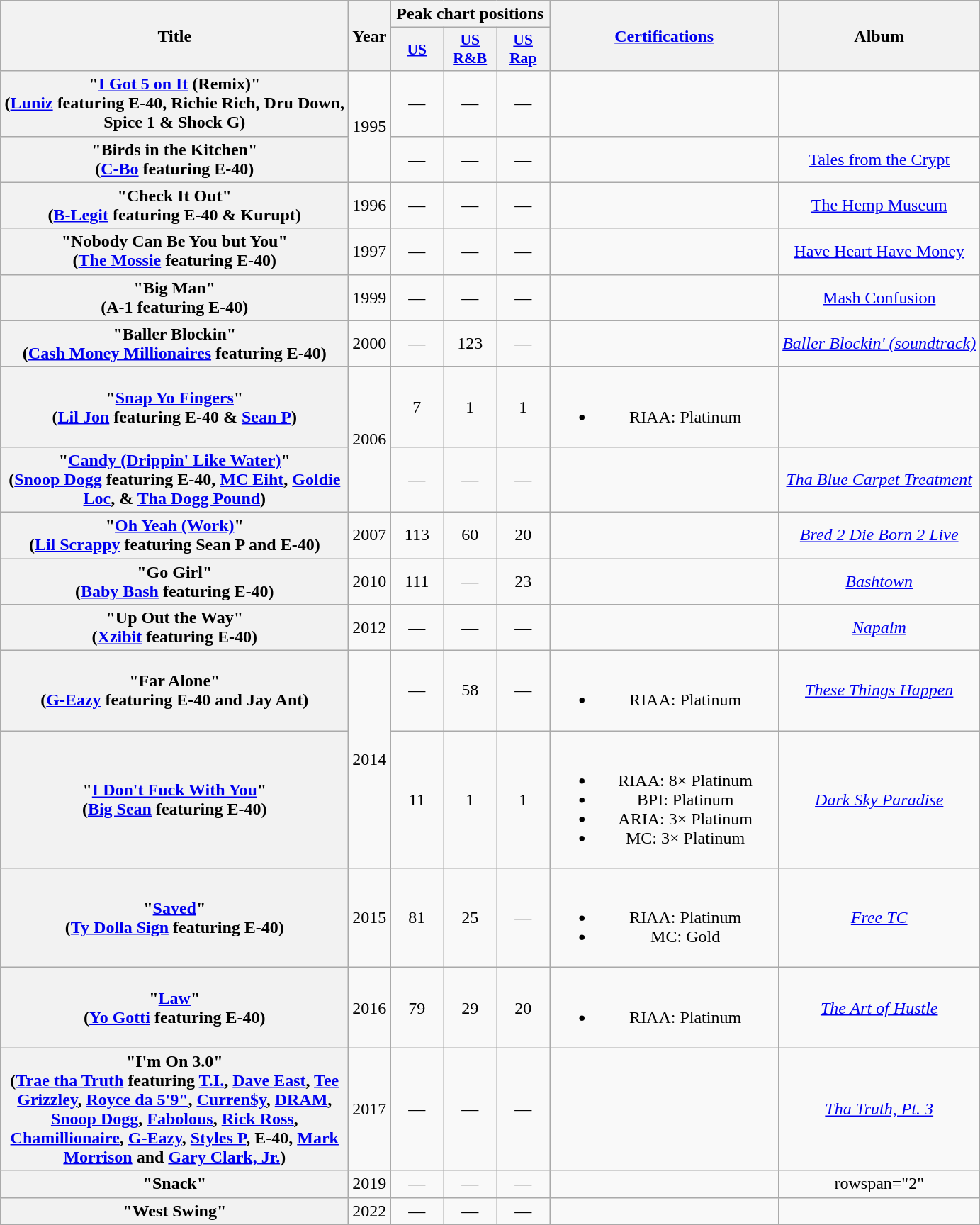<table class="wikitable plainrowheaders" style="text-align:center;">
<tr>
<th scope="col" rowspan="2" style="width:20em;">Title</th>
<th scope="col" rowspan="2">Year</th>
<th scope="col" colspan="3">Peak chart positions</th>
<th scope="col" rowspan="2" style="width:13em;"><a href='#'>Certifications</a></th>
<th scope="col" rowspan="2">Album</th>
</tr>
<tr>
<th style="width:3em;font-size:90%;"><a href='#'>US</a><br></th>
<th style="width:3em;font-size:90%;"><a href='#'>US R&B</a><br></th>
<th style="width:3em;font-size:90%;"><a href='#'>US<br>Rap</a><br></th>
</tr>
<tr>
<th scope="row">"<a href='#'>I Got 5 on It</a> (Remix)"<br><span>(<a href='#'>Luniz</a> featuring E-40, Richie Rich, Dru Down, Spice 1 & Shock G)</span></th>
<td rowspan="2">1995</td>
<td>—</td>
<td>—</td>
<td>—</td>
<td></td>
<td></td>
</tr>
<tr>
<th scope="row">"Birds in the Kitchen" <br><span>(<a href='#'>C-Bo</a> featuring E-40)</span></th>
<td>—</td>
<td>—</td>
<td>—</td>
<td></td>
<td><a href='#'>Tales from the Crypt</a></td>
</tr>
<tr>
<th scope="row">"Check It Out" <br><span>(<a href='#'>B-Legit</a> featuring E-40 & Kurupt)</span></th>
<td>1996</td>
<td>—</td>
<td>—</td>
<td>—</td>
<td></td>
<td><a href='#'>The Hemp Museum</a></td>
</tr>
<tr>
<th scope="row">"Nobody Can Be You but You" <br><span>(<a href='#'>The Mossie</a> featuring E-40)</span></th>
<td>1997</td>
<td>—</td>
<td>—</td>
<td>—</td>
<td></td>
<td><a href='#'>Have Heart Have Money</a></td>
</tr>
<tr>
<th scope="row">"Big Man" <br><span>(A-1 featuring E-40)</span></th>
<td>1999</td>
<td>—</td>
<td>—</td>
<td>—</td>
<td></td>
<td><a href='#'>Mash Confusion</a></td>
</tr>
<tr>
<th scope="row">"Baller Blockin"<br><span>(<a href='#'>Cash Money Millionaires</a> featuring E-40)</span></th>
<td>2000</td>
<td>—</td>
<td>123</td>
<td>—</td>
<td></td>
<td><em><a href='#'>Baller Blockin' (soundtrack)</a></em></td>
</tr>
<tr>
<th scope="row">"<a href='#'>Snap Yo Fingers</a>"<br><span>(<a href='#'>Lil Jon</a> featuring E-40 & <a href='#'>Sean P</a>)</span></th>
<td rowspan="2">2006</td>
<td>7</td>
<td>1</td>
<td>1</td>
<td><br><ul><li>RIAA: Platinum</li></ul></td>
<td></td>
</tr>
<tr>
<th scope="row">"<a href='#'>Candy (Drippin' Like Water)</a>"<br><span>(<a href='#'>Snoop Dogg</a> featuring E-40, <a href='#'>MC Eiht</a>, <a href='#'>Goldie Loc</a>, & <a href='#'>Tha Dogg Pound</a>)</span></th>
<td>—</td>
<td>—</td>
<td>—</td>
<td></td>
<td><em><a href='#'>Tha Blue Carpet Treatment</a></em></td>
</tr>
<tr>
<th scope="row">"<a href='#'>Oh Yeah (Work)</a>"<br><span>(<a href='#'>Lil Scrappy</a> featuring Sean P and E-40)</span></th>
<td>2007</td>
<td>113</td>
<td>60</td>
<td>20</td>
<td></td>
<td><em><a href='#'>Bred 2 Die Born 2 Live</a></em></td>
</tr>
<tr>
<th scope="row">"Go Girl"<br><span>(<a href='#'>Baby Bash</a> featuring E-40)</span></th>
<td>2010</td>
<td>111</td>
<td>—</td>
<td>23</td>
<td></td>
<td><em><a href='#'>Bashtown</a></em></td>
</tr>
<tr>
<th scope="row">"Up Out the Way"<br><span>(<a href='#'>Xzibit</a> featuring E-40)</span></th>
<td>2012</td>
<td>—</td>
<td>—</td>
<td>—</td>
<td></td>
<td><em><a href='#'>Napalm</a></em></td>
</tr>
<tr>
<th scope="row">"Far Alone"<br><span>(<a href='#'>G-Eazy</a> featuring E-40 and Jay Ant)</span></th>
<td rowspan="2">2014</td>
<td>—</td>
<td>58</td>
<td>—</td>
<td><br><ul><li>RIAA: Platinum</li></ul></td>
<td><em><a href='#'>These Things Happen</a></em></td>
</tr>
<tr>
<th scope="row">"<a href='#'>I Don't Fuck With You</a>"<br><span>(<a href='#'>Big Sean</a> featuring E-40)</span></th>
<td>11</td>
<td>1</td>
<td>1</td>
<td><br><ul><li>RIAA: 8× Platinum</li><li>BPI: Platinum</li><li>ARIA: 3× Platinum</li><li>MC: 3× Platinum</li></ul></td>
<td><em><a href='#'>Dark Sky Paradise</a></em></td>
</tr>
<tr>
<th scope="row">"<a href='#'>Saved</a>"<br><span>(<a href='#'>Ty Dolla Sign</a> featuring E-40)</span></th>
<td>2015</td>
<td>81</td>
<td>25</td>
<td>—</td>
<td><br><ul><li>RIAA: Platinum</li><li>MC: Gold</li></ul></td>
<td><em><a href='#'>Free TC</a></em></td>
</tr>
<tr>
<th scope="row">"<a href='#'>Law</a>"<br><span>(<a href='#'>Yo Gotti</a> featuring E-40)</span></th>
<td>2016</td>
<td>79</td>
<td>29</td>
<td>20</td>
<td><br><ul><li>RIAA: Platinum</li></ul></td>
<td><em><a href='#'>The Art of Hustle</a></em></td>
</tr>
<tr>
<th scope="row">"I'm On 3.0"<br><span>(<a href='#'>Trae tha Truth</a> featuring <a href='#'>T.I.</a>, <a href='#'>Dave East</a>, <a href='#'>Tee Grizzley</a>, <a href='#'>Royce da 5'9"</a>, <a href='#'>Curren$y</a>, <a href='#'>DRAM</a>, <a href='#'>Snoop Dogg</a>, <a href='#'>Fabolous</a>, <a href='#'>Rick Ross</a>, <a href='#'>Chamillionaire</a>, <a href='#'>G-Eazy</a>, <a href='#'>Styles P</a>, E-40, <a href='#'>Mark Morrison</a> and <a href='#'>Gary Clark, Jr.</a>)</span></th>
<td>2017</td>
<td>—</td>
<td>—</td>
<td>—</td>
<td></td>
<td><em><a href='#'>Tha Truth, Pt. 3</a></em></td>
</tr>
<tr>
<th scope="row">"Snack"<br></th>
<td>2019</td>
<td>—</td>
<td>—</td>
<td>—</td>
<td></td>
<td>rowspan="2" </td>
</tr>
<tr>
<th scope="row">"West Swing"<br></th>
<td>2022</td>
<td>—</td>
<td>—</td>
<td>—</td>
<td></td>
</tr>
</table>
